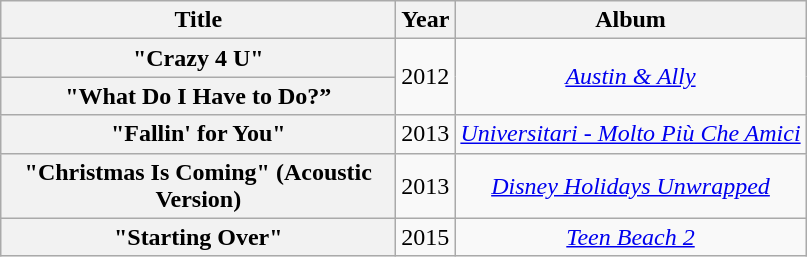<table class="wikitable plainrowheaders" style="text-align:center;" border="1">
<tr>
<th scope="col" style="width:16em;">Title</th>
<th scope="col">Year</th>
<th scope="col">Album</th>
</tr>
<tr>
<th scope="row">"Crazy 4 U"</th>
<td rowspan="2">2012</td>
<td rowspan="2"><em><a href='#'>Austin & Ally</a></em></td>
</tr>
<tr>
<th scope="row">"What Do I Have to Do?”</th>
</tr>
<tr>
<th scope="row">"Fallin' for You"</th>
<td>2013</td>
<td><em><a href='#'>Universitari - Molto Più Che Amici</a></em></td>
</tr>
<tr>
<th scope="row">"Christmas Is Coming" (Acoustic Version)</th>
<td>2013</td>
<td><em><a href='#'>Disney Holidays Unwrapped</a></em></td>
</tr>
<tr>
<th scope="row">"Starting Over"</th>
<td>2015</td>
<td><em><a href='#'>Teen Beach 2</a></em></td>
</tr>
</table>
